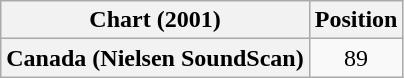<table class="wikitable plainrowheaders" style="text-align:center">
<tr>
<th scope="col">Chart (2001)</th>
<th scope="col">Position</th>
</tr>
<tr>
<th scope="row">Canada (Nielsen SoundScan)</th>
<td>89</td>
</tr>
</table>
